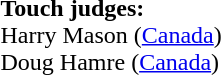<table style="width:100%">
<tr>
<td><br><br><strong>Touch judges:</strong>
<br>Harry Mason (<a href='#'>Canada</a>)
<br>Doug Hamre (<a href='#'>Canada</a>)</td>
</tr>
</table>
